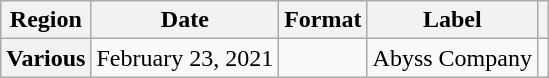<table class="wikitable plainrowheaders">
<tr>
<th scope="col">Region</th>
<th scope="col">Date</th>
<th scope="col">Format</th>
<th scope="col">Label</th>
<th scope="col"></th>
</tr>
<tr>
<th scope="row">Various</th>
<td>February 23, 2021</td>
<td></td>
<td>Abyss Company</td>
<td align="center"></td>
</tr>
</table>
